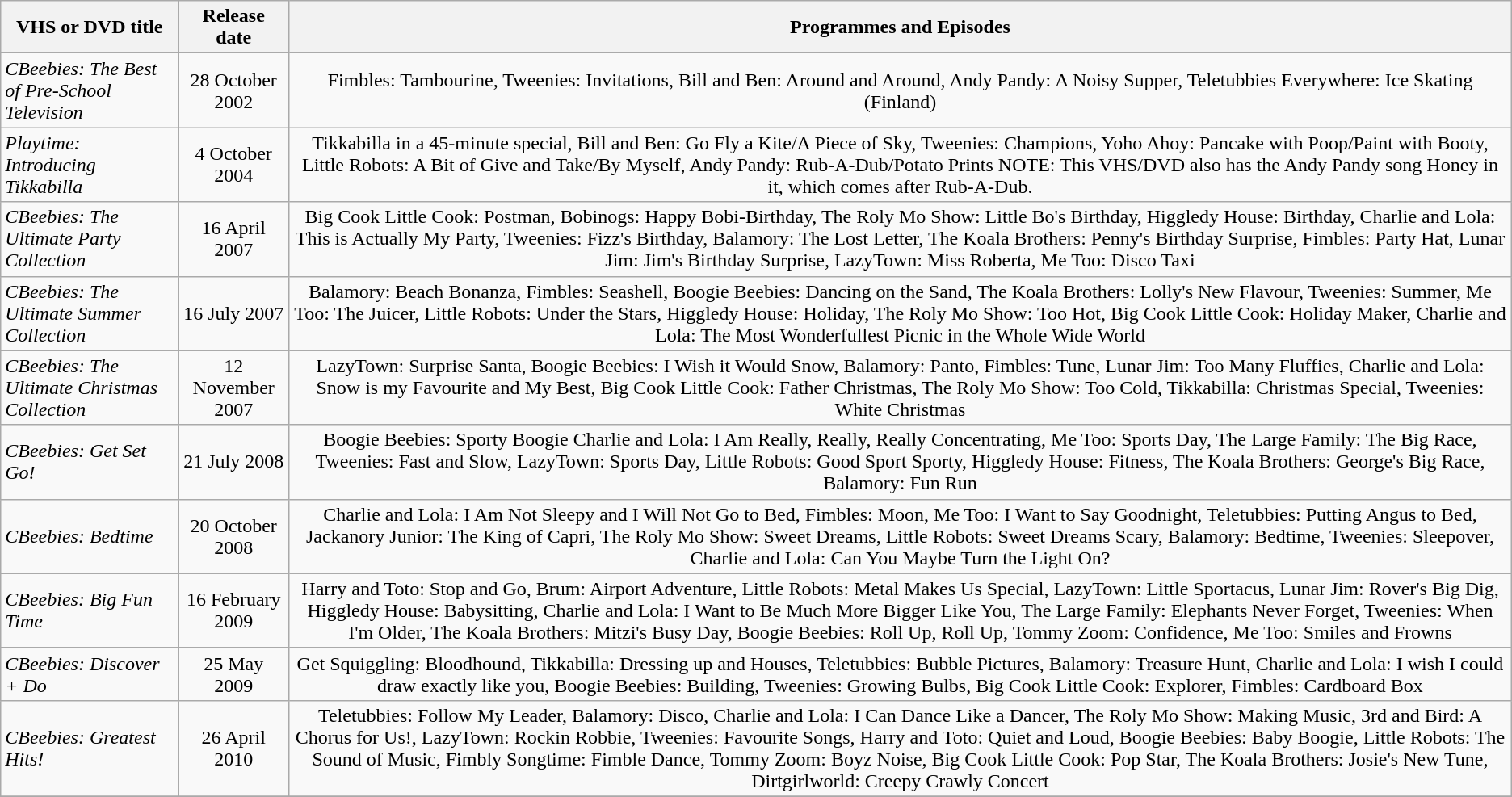<table class="wikitable">
<tr>
<th>VHS or DVD title</th>
<th>Release date</th>
<th>Programmes and Episodes</th>
</tr>
<tr>
<td><em>CBeebies: The Best of Pre-School Television</em></td>
<td style="text-align:center;">28 October 2002</td>
<td style="text-align:center;">Fimbles: Tambourine, Tweenies: Invitations, Bill and Ben: Around and Around, Andy Pandy: A Noisy Supper, Teletubbies Everywhere: Ice Skating (Finland)</td>
</tr>
<tr>
<td><em>Playtime: Introducing Tikkabilla</em></td>
<td style="text-align:center;">4 October 2004</td>
<td style="text-align:center;">Tikkabilla in a 45-minute special, Bill and Ben: Go Fly a Kite/A Piece of Sky, Tweenies: Champions, Yoho Ahoy: Pancake with Poop/Paint with Booty, Little Robots: A Bit of Give and Take/By Myself, Andy Pandy: Rub-A-Dub/Potato Prints NOTE: This VHS/DVD also has the Andy Pandy song Honey in it, which comes after Rub-A-Dub.</td>
</tr>
<tr>
<td><em>CBeebies: The Ultimate Party Collection</em></td>
<td style="text-align:center;">16 April 2007</td>
<td style="text-align:center;">Big Cook Little Cook: Postman, Bobinogs: Happy Bobi-Birthday, The Roly Mo Show: Little Bo's Birthday, Higgledy House: Birthday, Charlie and Lola: This is Actually My Party, Tweenies: Fizz's Birthday, Balamory: The Lost Letter, The Koala Brothers: Penny's Birthday Surprise, Fimbles: Party Hat, Lunar Jim: Jim's Birthday Surprise, LazyTown: Miss Roberta, Me Too: Disco Taxi</td>
</tr>
<tr>
<td><em>CBeebies: The Ultimate Summer Collection</em></td>
<td style="text-align:center;">16 July 2007</td>
<td style="text-align:center;">Balamory: Beach Bonanza, Fimbles: Seashell, Boogie Beebies: Dancing on the Sand, The Koala Brothers: Lolly's New Flavour, Tweenies: Summer, Me Too: The Juicer, Little Robots: Under the Stars, Higgledy House: Holiday, The Roly Mo Show: Too Hot, Big Cook Little Cook: Holiday Maker, Charlie and Lola: The Most Wonderfullest Picnic in the Whole Wide World</td>
</tr>
<tr>
<td><em>CBeebies: The Ultimate Christmas Collection</em></td>
<td style="text-align:center;">12 November 2007</td>
<td style="text-align:center;">LazyTown: Surprise Santa, Boogie Beebies: I Wish it Would Snow, Balamory: Panto, Fimbles: Tune, Lunar Jim: Too Many Fluffies, Charlie and Lola: Snow is my Favourite and My Best, Big Cook Little Cook: Father Christmas, The Roly Mo Show: Too Cold, Tikkabilla: Christmas Special, Tweenies: White Christmas</td>
</tr>
<tr>
<td><em>CBeebies: Get Set Go!</em></td>
<td style="text-align:center;">21 July 2008</td>
<td style="text-align:center;">Boogie Beebies: Sporty Boogie Charlie and Lola: I Am Really, Really, Really Concentrating, Me Too: Sports Day, The Large Family: The Big Race, Tweenies: Fast and Slow, LazyTown: Sports Day, Little Robots: Good Sport Sporty, Higgledy House: Fitness, The Koala Brothers: George's Big Race, Balamory: Fun Run</td>
</tr>
<tr>
<td><em>CBeebies: Bedtime</em></td>
<td style="text-align:center;">20 October 2008</td>
<td style="text-align:center;">Charlie and Lola: I Am Not Sleepy and I Will Not Go to Bed, Fimbles: Moon, Me Too: I Want to Say Goodnight, Teletubbies: Putting Angus to Bed, Jackanory Junior: The King of Capri, The Roly Mo Show: Sweet Dreams, Little Robots: Sweet Dreams Scary, Balamory: Bedtime, Tweenies: Sleepover, Charlie and Lola: Can You Maybe Turn the Light On?</td>
</tr>
<tr>
<td><em>CBeebies: Big Fun Time</em></td>
<td style="text-align:center;">16 February 2009</td>
<td style="text-align:center;">Harry and Toto: Stop and Go, Brum: Airport Adventure, Little Robots: Metal Makes Us Special, LazyTown: Little Sportacus, Lunar Jim: Rover's Big Dig, Higgledy House: Babysitting, Charlie and Lola: I Want to Be Much More Bigger Like You, The Large Family: Elephants Never Forget, Tweenies: When I'm Older, The Koala Brothers: Mitzi's Busy Day, Boogie Beebies: Roll Up, Roll Up, Tommy Zoom: Confidence, Me Too: Smiles and Frowns</td>
</tr>
<tr>
<td><em>CBeebies: Discover + Do</em></td>
<td style="text-align:center;">25 May 2009</td>
<td style="text-align:center;">Get Squiggling: Bloodhound, Tikkabilla: Dressing up and Houses, Teletubbies: Bubble Pictures, Balamory: Treasure Hunt, Charlie and Lola: I wish I could draw exactly like you, Boogie Beebies: Building, Tweenies: Growing Bulbs, Big Cook Little Cook: Explorer, Fimbles: Cardboard Box</td>
</tr>
<tr>
<td><em>CBeebies: Greatest Hits!</em></td>
<td style="text-align:center;">26 April 2010</td>
<td style="text-align:center;">Teletubbies: Follow My Leader, Balamory: Disco, Charlie and Lola: I Can Dance Like a Dancer, The Roly Mo Show: Making Music, 3rd and Bird: A Chorus for Us!, LazyTown: Rockin Robbie, Tweenies: Favourite Songs, Harry and Toto: Quiet and Loud, Boogie Beebies: Baby Boogie, Little Robots: The Sound of Music, Fimbly Songtime: Fimble Dance, Tommy Zoom: Boyz Noise, Big Cook Little Cook: Pop Star, The Koala Brothers: Josie's New Tune, Dirtgirlworld: Creepy Crawly Concert</td>
</tr>
<tr>
</tr>
</table>
